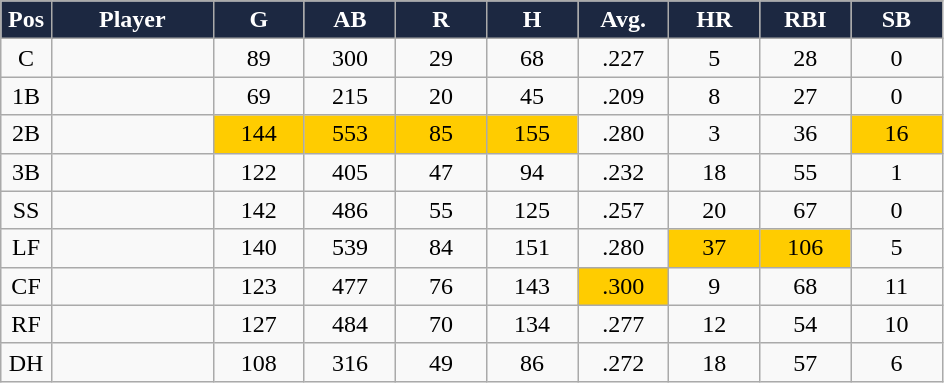<table class="wikitable sortable">
<tr>
<th style="background:#1c2841; color:white; width:5%;">Pos</th>
<th style="background:#1c2841; color:white; width:16%;">Player</th>
<th style="background:#1c2841; color:white; width:9%;">G</th>
<th style="background:#1c2841; color:white; width:9%;">AB</th>
<th style="background:#1c2841; color:white; width:9%;">R</th>
<th style="background:#1c2841; color:white; width:9%;">H</th>
<th style="background:#1c2841; color:white; width:9%;">Avg.</th>
<th style="background:#1c2841; color:white; width:9%;">HR</th>
<th style="background:#1c2841; color:white; width:9%;">RBI</th>
<th style="background:#1c2841; color:white; width:9%;">SB</th>
</tr>
<tr style="text-align:center;">
<td>C</td>
<td></td>
<td>89</td>
<td>300</td>
<td>29</td>
<td>68</td>
<td>.227</td>
<td>5</td>
<td>28</td>
<td>0</td>
</tr>
<tr style="text-align:center;">
<td>1B</td>
<td></td>
<td>69</td>
<td>215</td>
<td>20</td>
<td>45</td>
<td>.209</td>
<td>8</td>
<td>27</td>
<td>0</td>
</tr>
<tr style="text-align:center;">
<td>2B</td>
<td></td>
<td style="background:#fc0;">144</td>
<td style="background:#fc0;">553</td>
<td style="background:#fc0;">85</td>
<td style="background:#fc0;">155</td>
<td>.280</td>
<td>3</td>
<td>36</td>
<td style="background:#fc0;">16</td>
</tr>
<tr style="text-align:center;">
<td>3B</td>
<td></td>
<td>122</td>
<td>405</td>
<td>47</td>
<td>94</td>
<td>.232</td>
<td>18</td>
<td>55</td>
<td>1</td>
</tr>
<tr style="text-align:center;">
<td>SS</td>
<td></td>
<td>142</td>
<td>486</td>
<td>55</td>
<td>125</td>
<td>.257</td>
<td>20</td>
<td>67</td>
<td>0</td>
</tr>
<tr style="text-align:center;">
<td>LF</td>
<td></td>
<td>140</td>
<td>539</td>
<td>84</td>
<td>151</td>
<td>.280</td>
<td style="background:#fc0;">37</td>
<td style="background:#fc0;">106</td>
<td>5</td>
</tr>
<tr style="text-align:center;">
<td>CF</td>
<td></td>
<td>123</td>
<td>477</td>
<td>76</td>
<td>143</td>
<td style="background:#fc0;">.300</td>
<td>9</td>
<td>68</td>
<td>11</td>
</tr>
<tr style="text-align:center;">
<td>RF</td>
<td></td>
<td>127</td>
<td>484</td>
<td>70</td>
<td>134</td>
<td>.277</td>
<td>12</td>
<td>54</td>
<td>10</td>
</tr>
<tr style="text-align:center;">
<td>DH</td>
<td></td>
<td>108</td>
<td>316</td>
<td>49</td>
<td>86</td>
<td>.272</td>
<td>18</td>
<td>57</td>
<td>6</td>
</tr>
</table>
